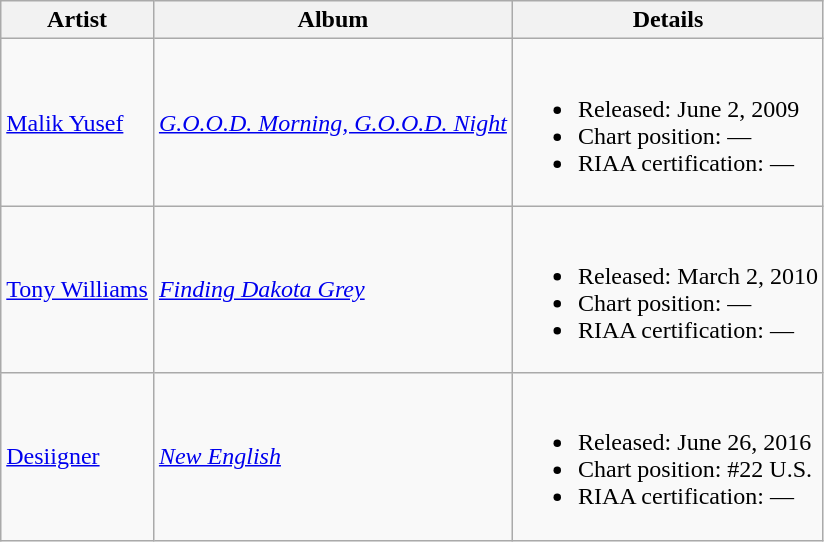<table class="wikitable sortable">
<tr>
<th>Artist</th>
<th>Album</th>
<th class="unsortable">Details</th>
</tr>
<tr>
<td><a href='#'>Malik Yusef</a></td>
<td><em><a href='#'>G.O.O.D. Morning, G.O.O.D. Night</a></em></td>
<td><br><ul><li>Released: June 2, 2009</li><li>Chart position: —</li><li>RIAA certification: —</li></ul></td>
</tr>
<tr>
<td><a href='#'>Tony Williams</a></td>
<td><em><a href='#'>Finding Dakota Grey</a></em></td>
<td><br><ul><li>Released: March 2, 2010</li><li>Chart position: —</li><li>RIAA certification: —</li></ul></td>
</tr>
<tr>
<td><a href='#'>Desiigner</a></td>
<td><em><a href='#'>New English</a></em></td>
<td><br><ul><li>Released: June 26, 2016</li><li>Chart position: #22 U.S.</li><li>RIAA certification: —</li></ul></td>
</tr>
</table>
